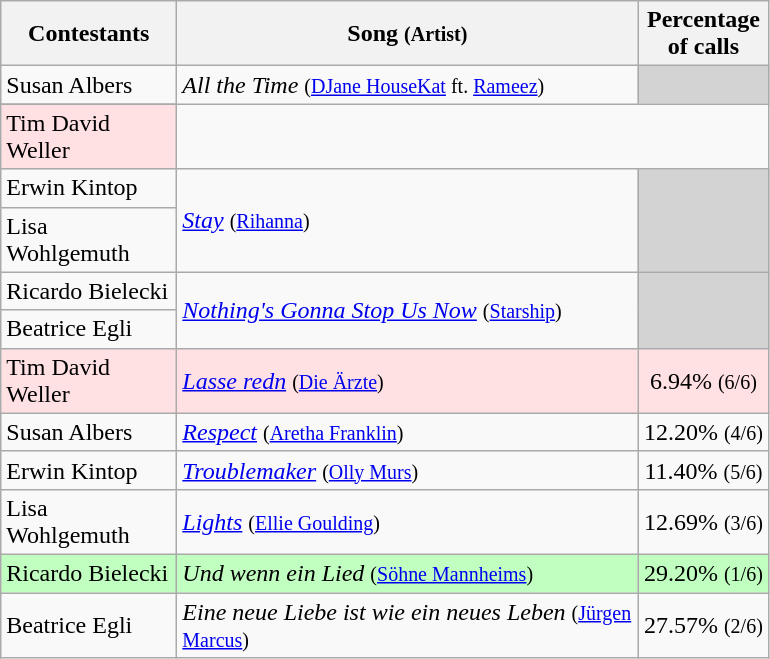<table class="wikitable">
<tr>
<th style="width:110px;">Contestants</th>
<th style="width:300px;">Song <small>(Artist)</small></th>
<th style="width:80px;">Percentage of calls</th>
</tr>
<tr>
<td align="left">Susan Albers</td>
<td align="left" rowspan=2><em>All the Time</em> <small>(<a href='#'>DJane HouseKat</a> ft. <a href='#'>Rameez</a>)</small></td>
<td bgcolor="lightgrey" rowspan=2></td>
</tr>
<tr>
</tr>
<tr bgcolor="#FFE1E4">
<td align="left">Tim David Weller</td>
</tr>
<tr>
<td align="left">Erwin Kintop</td>
<td align="left" rowspan=2><em><a href='#'>Stay</a></em> <small>(<a href='#'>Rihanna</a>)</small></td>
<td bgcolor="lightgrey" rowspan=2></td>
</tr>
<tr>
<td align="left">Lisa Wohlgemuth</td>
</tr>
<tr>
<td align="left">Ricardo Bielecki</td>
<td align="left" rowspan=2><em><a href='#'>Nothing's Gonna Stop Us Now</a></em> <small>(<a href='#'>Starship</a>)</small></td>
<td bgcolor="lightgrey" rowspan=2></td>
</tr>
<tr>
<td align="left">Beatrice Egli</td>
</tr>
<tr bgcolor="#FFE1E4">
<td align="left">Tim David Weller</td>
<td align="left"><em><a href='#'>Lasse redn</a></em> <small>(<a href='#'>Die Ärzte</a>)</small></td>
<td style="text-align:center;">6.94% <small>(6/6)</small></td>
</tr>
<tr>
<td align="left">Susan Albers</td>
<td align="left"><em><a href='#'>Respect</a></em> <small>(<a href='#'>Aretha Franklin</a>)</small></td>
<td style="text-align:center;">12.20% <small>(4/6)</small></td>
</tr>
<tr>
<td align="left">Erwin Kintop</td>
<td align="left"><em><a href='#'>Troublemaker</a></em> <small>(<a href='#'>Olly Murs</a>)</small></td>
<td style="text-align:center;">11.40% <small>(5/6)</small></td>
</tr>
<tr>
<td align="left">Lisa Wohlgemuth</td>
<td align="left"><em><a href='#'>Lights</a></em> <small>(<a href='#'>Ellie Goulding</a>)</small></td>
<td style="text-align:center;">12.69% <small>(3/6)</small></td>
</tr>
<tr style="background:#c1ffc1;">
<td align="left">Ricardo Bielecki</td>
<td align="left"><em>Und wenn ein Lied</em> <small>(<a href='#'>Söhne Mannheims</a>)</small></td>
<td style="text-align:center;">29.20% <small>(1/6)</small></td>
</tr>
<tr>
<td align="left">Beatrice Egli</td>
<td align="left"><em>Eine neue Liebe ist wie ein neues Leben</em> <small>(<a href='#'>Jürgen Marcus</a>)</small></td>
<td style="text-align:center;">27.57% <small>(2/6)</small></td>
</tr>
</table>
